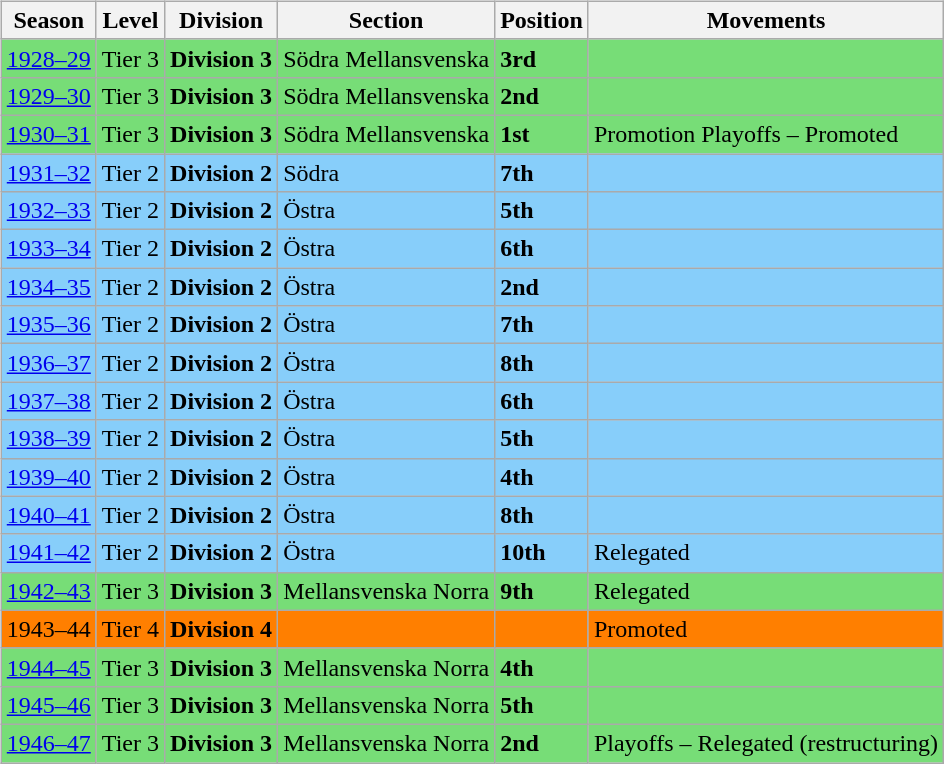<table>
<tr>
<td valign="top" width=0%><br><table class="wikitable">
<tr style="background:#f0f6fa;">
<th><strong>Season</strong></th>
<th><strong>Level</strong></th>
<th><strong>Division</strong></th>
<th><strong>Section</strong></th>
<th><strong>Position</strong></th>
<th><strong>Movements</strong></th>
</tr>
<tr>
<td style="background:#77DD77;"><a href='#'>1928–29</a></td>
<td style="background:#77DD77;">Tier 3</td>
<td style="background:#77DD77;"><strong>Division 3</strong></td>
<td style="background:#77DD77;">Södra Mellansvenska</td>
<td style="background:#77DD77;"><strong>3rd</strong></td>
<td style="background:#77DD77;"></td>
</tr>
<tr>
<td style="background:#77DD77;"><a href='#'>1929–30</a></td>
<td style="background:#77DD77;">Tier 3</td>
<td style="background:#77DD77;"><strong>Division 3</strong></td>
<td style="background:#77DD77;">Södra Mellansvenska</td>
<td style="background:#77DD77;"><strong>2nd</strong></td>
<td style="background:#77DD77;"></td>
</tr>
<tr>
<td style="background:#77DD77;"><a href='#'>1930–31</a></td>
<td style="background:#77DD77;">Tier 3</td>
<td style="background:#77DD77;"><strong>Division 3</strong></td>
<td style="background:#77DD77;">Södra Mellansvenska</td>
<td style="background:#77DD77;"><strong>1st</strong></td>
<td style="background:#77DD77;">Promotion Playoffs – Promoted</td>
</tr>
<tr>
<td style="background:#87CEFA;"><a href='#'>1931–32</a></td>
<td style="background:#87CEFA;">Tier 2</td>
<td style="background:#87CEFA;"><strong>Division 2</strong></td>
<td style="background:#87CEFA;">Södra</td>
<td style="background:#87CEFA;"><strong>7th</strong></td>
<td style="background:#87CEFA;"></td>
</tr>
<tr>
<td style="background:#87CEFA;"><a href='#'>1932–33</a></td>
<td style="background:#87CEFA;">Tier 2</td>
<td style="background:#87CEFA;"><strong>Division 2</strong></td>
<td style="background:#87CEFA;">Östra</td>
<td style="background:#87CEFA;"><strong>5th</strong></td>
<td style="background:#87CEFA;"></td>
</tr>
<tr>
<td style="background:#87CEFA;"><a href='#'>1933–34</a></td>
<td style="background:#87CEFA;">Tier 2</td>
<td style="background:#87CEFA;"><strong>Division 2</strong></td>
<td style="background:#87CEFA;">Östra</td>
<td style="background:#87CEFA;"><strong>6th</strong></td>
<td style="background:#87CEFA;"></td>
</tr>
<tr>
<td style="background:#87CEFA;"><a href='#'>1934–35</a></td>
<td style="background:#87CEFA;">Tier 2</td>
<td style="background:#87CEFA;"><strong>Division 2</strong></td>
<td style="background:#87CEFA;">Östra</td>
<td style="background:#87CEFA;"><strong>2nd</strong></td>
<td style="background:#87CEFA;"></td>
</tr>
<tr>
<td style="background:#87CEFA;"><a href='#'>1935–36</a></td>
<td style="background:#87CEFA;">Tier 2</td>
<td style="background:#87CEFA;"><strong>Division 2</strong></td>
<td style="background:#87CEFA;">Östra</td>
<td style="background:#87CEFA;"><strong>7th</strong></td>
<td style="background:#87CEFA;"></td>
</tr>
<tr>
<td style="background:#87CEFA;"><a href='#'>1936–37</a></td>
<td style="background:#87CEFA;">Tier 2</td>
<td style="background:#87CEFA;"><strong>Division 2</strong></td>
<td style="background:#87CEFA;">Östra</td>
<td style="background:#87CEFA;"><strong>8th</strong></td>
<td style="background:#87CEFA;"></td>
</tr>
<tr>
<td style="background:#87CEFA;"><a href='#'>1937–38</a></td>
<td style="background:#87CEFA;">Tier 2</td>
<td style="background:#87CEFA;"><strong>Division 2</strong></td>
<td style="background:#87CEFA;">Östra</td>
<td style="background:#87CEFA;"><strong>6th</strong></td>
<td style="background:#87CEFA;"></td>
</tr>
<tr>
<td style="background:#87CEFA;"><a href='#'>1938–39</a></td>
<td style="background:#87CEFA;">Tier 2</td>
<td style="background:#87CEFA;"><strong>Division 2</strong></td>
<td style="background:#87CEFA;">Östra</td>
<td style="background:#87CEFA;"><strong>5th</strong></td>
<td style="background:#87CEFA;"></td>
</tr>
<tr>
<td style="background:#87CEFA;"><a href='#'>1939–40</a></td>
<td style="background:#87CEFA;">Tier 2</td>
<td style="background:#87CEFA;"><strong>Division 2</strong></td>
<td style="background:#87CEFA;">Östra</td>
<td style="background:#87CEFA;"><strong>4th</strong></td>
<td style="background:#87CEFA;"></td>
</tr>
<tr>
<td style="background:#87CEFA;"><a href='#'>1940–41</a></td>
<td style="background:#87CEFA;">Tier 2</td>
<td style="background:#87CEFA;"><strong>Division 2</strong></td>
<td style="background:#87CEFA;">Östra</td>
<td style="background:#87CEFA;"><strong>8th</strong></td>
<td style="background:#87CEFA;"></td>
</tr>
<tr>
<td style="background:#87CEFA;"><a href='#'>1941–42</a></td>
<td style="background:#87CEFA;">Tier 2</td>
<td style="background:#87CEFA;"><strong>Division 2</strong></td>
<td style="background:#87CEFA;">Östra</td>
<td style="background:#87CEFA;"><strong>10th</strong></td>
<td style="background:#87CEFA;">Relegated</td>
</tr>
<tr>
<td style="background:#77DD77;"><a href='#'>1942–43</a></td>
<td style="background:#77DD77;">Tier 3</td>
<td style="background:#77DD77;"><strong>Division 3</strong></td>
<td style="background:#77DD77;">Mellansvenska Norra</td>
<td style="background:#77DD77;"><strong>9th</strong></td>
<td style="background:#77DD77;">Relegated</td>
</tr>
<tr>
<td style="background:#FF7F00;">1943–44</td>
<td style="background:#FF7F00;">Tier 4</td>
<td style="background:#FF7F00;"><strong>Division 4</strong></td>
<td style="background:#FF7F00;"></td>
<td style="background:#FF7F00;"></td>
<td style="background:#FF7F00;">Promoted</td>
</tr>
<tr>
<td style="background:#77DD77;"><a href='#'>1944–45</a></td>
<td style="background:#77DD77;">Tier 3</td>
<td style="background:#77DD77;"><strong>Division 3</strong></td>
<td style="background:#77DD77;">Mellansvenska Norra</td>
<td style="background:#77DD77;"><strong>4th</strong></td>
<td style="background:#77DD77;"></td>
</tr>
<tr>
<td style="background:#77DD77;"><a href='#'>1945–46</a></td>
<td style="background:#77DD77;">Tier 3</td>
<td style="background:#77DD77;"><strong>Division 3</strong></td>
<td style="background:#77DD77;">Mellansvenska Norra</td>
<td style="background:#77DD77;"><strong>5th</strong></td>
<td style="background:#77DD77;"></td>
</tr>
<tr>
<td style="background:#77DD77;"><a href='#'>1946–47</a></td>
<td style="background:#77DD77;">Tier 3</td>
<td style="background:#77DD77;"><strong>Division 3</strong></td>
<td style="background:#77DD77;">Mellansvenska Norra</td>
<td style="background:#77DD77;"><strong>2nd</strong></td>
<td style="background:#77DD77;">Playoffs – Relegated (restructuring)</td>
</tr>
</table>

</td>
</tr>
</table>
